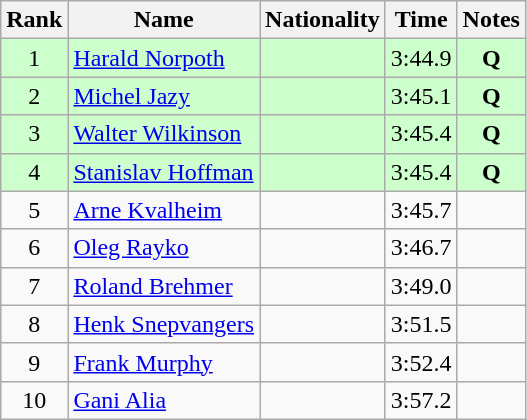<table class="wikitable sortable" style="text-align:center">
<tr>
<th>Rank</th>
<th>Name</th>
<th>Nationality</th>
<th>Time</th>
<th>Notes</th>
</tr>
<tr bgcolor=ccffcc>
<td>1</td>
<td align=left><a href='#'>Harald Norpoth</a></td>
<td align=left></td>
<td>3:44.9</td>
<td><strong>Q</strong></td>
</tr>
<tr bgcolor=ccffcc>
<td>2</td>
<td align=left><a href='#'>Michel Jazy</a></td>
<td align=left></td>
<td>3:45.1</td>
<td><strong>Q</strong></td>
</tr>
<tr bgcolor=ccffcc>
<td>3</td>
<td align=left><a href='#'>Walter Wilkinson</a></td>
<td align=left></td>
<td>3:45.4</td>
<td><strong>Q</strong></td>
</tr>
<tr bgcolor=ccffcc>
<td>4</td>
<td align=left><a href='#'>Stanislav Hoffman</a></td>
<td align=left></td>
<td>3:45.4</td>
<td><strong>Q</strong></td>
</tr>
<tr>
<td>5</td>
<td align=left><a href='#'>Arne Kvalheim</a></td>
<td align=left></td>
<td>3:45.7</td>
<td></td>
</tr>
<tr>
<td>6</td>
<td align=left><a href='#'>Oleg Rayko</a></td>
<td align=left></td>
<td>3:46.7</td>
<td></td>
</tr>
<tr>
<td>7</td>
<td align=left><a href='#'>Roland Brehmer</a></td>
<td align=left></td>
<td>3:49.0</td>
<td></td>
</tr>
<tr>
<td>8</td>
<td align=left><a href='#'>Henk Snepvangers</a></td>
<td align=left></td>
<td>3:51.5</td>
<td></td>
</tr>
<tr>
<td>9</td>
<td align=left><a href='#'>Frank Murphy</a></td>
<td align=left></td>
<td>3:52.4</td>
<td></td>
</tr>
<tr>
<td>10</td>
<td align=left><a href='#'>Gani Alia</a></td>
<td align=left></td>
<td>3:57.2</td>
<td></td>
</tr>
</table>
